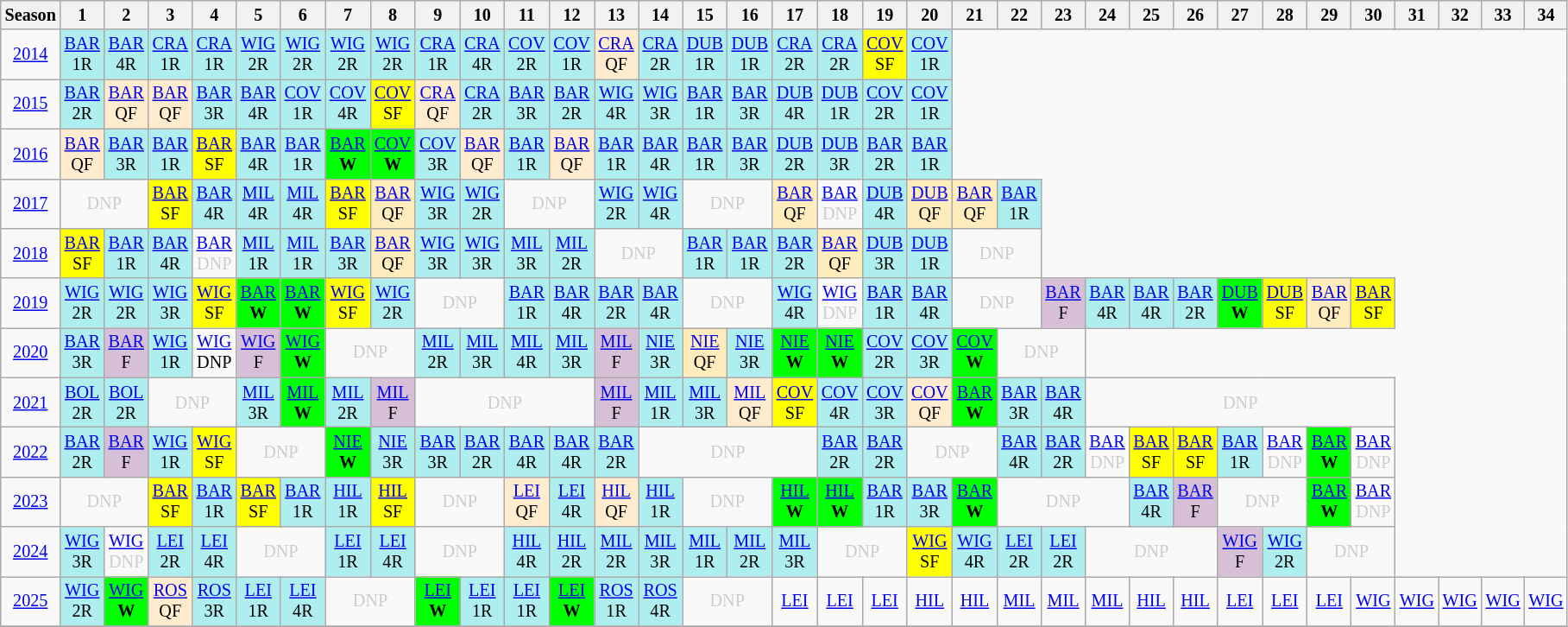<table class="wikitable" style="width:20%; margin:0; font-size:84%">
<tr>
<th>Season</th>
<th>1</th>
<th>2</th>
<th>3</th>
<th>4</th>
<th>5</th>
<th>6</th>
<th>7</th>
<th>8</th>
<th>9</th>
<th>10</th>
<th>11</th>
<th>12</th>
<th>13</th>
<th>14</th>
<th>15</th>
<th>16</th>
<th>17</th>
<th>18</th>
<th>19</th>
<th>20</th>
<th>21</th>
<th>22</th>
<th>23</th>
<th>24</th>
<th>25</th>
<th>26</th>
<th>27</th>
<th>28</th>
<th>29</th>
<th>30</th>
<th>31</th>
<th>32</th>
<th>33</th>
<th>34</th>
</tr>
<tr>
<td style="text-align:center; "background:#efefef;"><a href='#'>2014</a></td>
<td style="text-align:center; background:#afeeee;"><a href='#'>BAR</a><br>1R</td>
<td style="text-align:center; background:#afeeee;"><a href='#'>BAR</a><br>4R</td>
<td style="text-align:center; background:#afeeee;"><a href='#'>CRA</a><br>1R</td>
<td style="text-align:center; background:#afeeee;"><a href='#'>CRA</a><br>1R</td>
<td style="text-align:center; background:#afeeee;"><a href='#'>WIG</a><br>2R</td>
<td style="text-align:center; background:#afeeee;"><a href='#'>WIG</a><br>2R</td>
<td style="text-align:center; background:#afeeee;"><a href='#'>WIG</a><br>2R</td>
<td style="text-align:center; background:#afeeee;"><a href='#'>WIG</a><br>2R</td>
<td style="text-align:center; background:#afeeee;"><a href='#'>CRA</a><br>1R</td>
<td style="text-align:center; background:#afeeee;"><a href='#'>CRA</a><br>4R</td>
<td style="text-align:center; background:#afeeee;"><a href='#'>COV</a><br>2R</td>
<td style="text-align:center; background:#afeeee;"><a href='#'>COV</a><br>1R</td>
<td style="text-align:center; background:#ffebcd"><a href='#'>CRA</a><br>QF</td>
<td style="text-align:center; background:#afeeee;"><a href='#'>CRA</a><br>2R</td>
<td style="text-align:center; background:#afeeee;"><a href='#'>DUB</a><br>1R</td>
<td style="text-align:center; background:#afeeee;"><a href='#'>DUB</a><br>1R</td>
<td style="text-align:center; background:#afeeee;"><a href='#'>CRA</a><br>2R</td>
<td style="text-align:center; background:#afeeee;"><a href='#'>CRA</a><br>2R</td>
<td style="text-align:center; background:yellow"><a href='#'>COV</a><br>SF</td>
<td style="text-align:center; background:#afeeee;"><a href='#'>COV</a><br>1R</td>
</tr>
<tr>
<td style="text-align:center; "background:#efefef;"><a href='#'>2015</a></td>
<td style="text-align:center; background:#afeeee;"><a href='#'>BAR</a><br>2R</td>
<td style="text-align:center; background:#ffebcd"><a href='#'>BAR</a><br>QF</td>
<td style="text-align:center; background:#ffebcd"><a href='#'>BAR</a><br>QF</td>
<td style="text-align:center; background:#afeeee;"><a href='#'>BAR</a><br>3R</td>
<td style="text-align:center; background:#afeeee;"><a href='#'>BAR</a><br>4R</td>
<td style="text-align:center; background:#afeeee;"><a href='#'>COV</a><br>1R</td>
<td style="text-align:center; background:#afeeee;"><a href='#'>COV</a><br>4R</td>
<td style="text-align:center; background:yellow"><a href='#'>COV</a><br>SF</td>
<td style="text-align:center; background:#ffebcd"><a href='#'>CRA</a><br>QF</td>
<td style="text-align:center; background:#afeeee;"><a href='#'>CRA</a><br>2R</td>
<td style="text-align:center; background:#afeeee;"><a href='#'>BAR</a><br>3R</td>
<td style="text-align:center; background:#afeeee;"><a href='#'>BAR</a><br>2R</td>
<td style="text-align:center; background:#afeeee;"><a href='#'>WIG</a><br>4R</td>
<td style="text-align:center; background:#afeeee;"><a href='#'>WIG</a><br>3R</td>
<td style="text-align:center; background:#afeeee;"><a href='#'>BAR</a><br>1R</td>
<td style="text-align:center; background:#afeeee;"><a href='#'>BAR</a><br>3R</td>
<td style="text-align:center; background:#afeeee;"><a href='#'>DUB</a><br>4R</td>
<td style="text-align:center; background:#afeeee;"><a href='#'>DUB</a><br>1R</td>
<td style="text-align:center; background:#afeeee;"><a href='#'>COV</a><br>2R</td>
<td style="text-align:center; background:#afeeee;"><a href='#'>COV</a><br>1R</td>
</tr>
<tr>
<td style="text-align:center; "background:#efefef;"><a href='#'>2016</a></td>
<td style="text-align:center; background:#ffebcd"><a href='#'>BAR</a><br>QF</td>
<td style="text-align:center; background:#afeeee"><a href='#'>BAR</a><br>3R</td>
<td style="text-align:center; background:#afeeee"><a href='#'>BAR</a><br>1R</td>
<td style="text-align:center; background:yellow"><a href='#'>BAR</a><br>SF</td>
<td style="text-align:center; background:#afeeee"><a href='#'>BAR</a><br>4R</td>
<td style="text-align:center; background:#afeeee"><a href='#'>BAR</a><br>1R</td>
<td style="text-align:center; background:lime;"><a href='#'>BAR</a><br><strong>W</strong></td>
<td style="text-align:center; background:lime;"><a href='#'>COV</a><br><strong>W</strong></td>
<td style="text-align:center; background:#afeeee"><a href='#'>COV</a><br>3R</td>
<td style="text-align:center; background:#ffebcd"><a href='#'>BAR</a><br>QF</td>
<td style="text-align:center; background:#afeeee"><a href='#'>BAR</a><br>1R</td>
<td style="text-align:center; background:#ffebcd"><a href='#'>BAR</a><br>QF</td>
<td style="text-align:center; background:#afeeee"><a href='#'>BAR</a><br>1R</td>
<td style="text-align:center; background:#afeeee"><a href='#'>BAR</a><br>4R</td>
<td style="text-align:center; background:#afeeee"><a href='#'>BAR</a><br>1R</td>
<td style="text-align:center; background:#afeeee"><a href='#'>BAR</a><br>3R</td>
<td style="text-align:center; background:#afeeee"><a href='#'>DUB</a><br>2R</td>
<td style="text-align:center; background:#afeeee"><a href='#'>DUB</a><br>3R</td>
<td style="text-align:center; background:#afeeee;"><a href='#'>BAR</a><br>2R</td>
<td style="text-align:center; background:#afeeee;"><a href='#'>BAR</a><br>1R</td>
</tr>
<tr>
<td style="text-align:center;"background:#efefef;"><a href='#'>2017</a></td>
<td colspan="2" style="text-align:center; color:#ccc;">DNP</td>
<td style="text-align:center; background:yellow"><a href='#'>BAR</a><br>SF</td>
<td style="text-align:center; background:#afeeee"><a href='#'>BAR</a><br>4R</td>
<td style="text-align:center; background:#afeeee"><a href='#'>MIL</a><br>4R</td>
<td style="text-align:center; background:#afeeee"><a href='#'>MIL</a><br>4R</td>
<td style="text-align:center; background:yellow;"><a href='#'>BAR</a><br>SF</td>
<td style="text-align:center; background:#ffecbd;"><a href='#'>BAR</a><br>QF</td>
<td style="text-align:center; background:#afeeee"><a href='#'>WIG</a><br>3R</td>
<td style="text-align:center; background:#afeeee"><a href='#'>WIG</a><br>2R</td>
<td colspan="2" style="text-align:center; color:#ccc;">DNP</td>
<td style="text-align:center; background:#afeeee"><a href='#'>WIG</a><br>2R</td>
<td style="text-align:center; background:#afeeee"><a href='#'>WIG</a><br>4R</td>
<td colspan="2" style="text-align:center; color:#ccc;">DNP</td>
<td style="text-align:center; background:#ffecbd"><a href='#'>BAR</a><br>QF</td>
<td style="text-align:center; color:#ccc"><a href='#'>BAR</a><br>DNP</td>
<td style="text-align:center; background:#afeeee;"><a href='#'>DUB</a><br>4R</td>
<td style="text-align:center; background:#ffecbd;"><a href='#'>DUB</a><br>QF</td>
<td style="text-align:center; background:#ffecbd;"><a href='#'>BAR</a><br>QF</td>
<td style="text-align:center; background:#afeeee;"><a href='#'>BAR</a><br>1R</td>
</tr>
<tr>
<td style="text-align:center;"background:#efefef;"><a href='#'>2018</a></td>
<td style="text-align:center; background:yellow"><a href='#'>BAR</a><br>SF</td>
<td style="text-align:center; background:#afeeee""><a href='#'>BAR</a><br>1R</td>
<td style="text-align:center; background:#afeeee"><a href='#'>BAR</a><br>4R</td>
<td style="text-align:center; color:#ccc"><a href='#'>BAR</a><br>DNP</td>
<td style="text-align:center; background:#afeeee"><a href='#'>MIL</a><br>1R</td>
<td style="text-align:center; background:#afeeee"><a href='#'>MIL</a><br>1R</td>
<td style="text-align:center; background:#afeeee"><a href='#'>BAR</a><br>3R</td>
<td style="text-align:center; background:#ffecbd""><a href='#'>BAR</a><br>QF</td>
<td style="text-align:center; background:#afeeee"><a href='#'>WIG</a><br>3R</td>
<td style="text-align:center; background:#afeeee"><a href='#'>WIG</a><br>3R</td>
<td style="text-align:center; background:#afeeee"><a href='#'>MIL</a><br>3R</td>
<td style="text-align:center; background:#afeeee"><a href='#'>MIL</a><br>2R</td>
<td colspan="2" style="text-align:center; color:#ccc;">DNP</td>
<td style="text-align:center; background:#afeeee"><a href='#'>BAR</a><br>1R</td>
<td style="text-align:center; background:#afeeee"><a href='#'>BAR</a><br>1R</td>
<td style="text-align:center; background:#afeeee"><a href='#'>BAR</a><br>2R</td>
<td style="text-align:center; background:#ffecbd"><a href='#'>BAR</a><br>QF</td>
<td style="text-align:center; background:#afeeee;"><a href='#'>DUB</a><br>3R</td>
<td style="text-align:center; background:#afeeee;"><a href='#'>DUB</a><br>1R</td>
<td colspan="2" style="text-align:center; color:#ccc;">DNP</td>
</tr>
<tr>
<td style="text-align:center;"background:#efefef;"><a href='#'>2019</a></td>
<td style="text-align:center; background:#afeeee;"><a href='#'>WIG</a><br>2R</td>
<td style="text-align:center; background:#afeeee;"><a href='#'>WIG</a><br>2R</td>
<td style="text-align:center; background:#afeeee;"><a href='#'>WIG</a><br>3R</td>
<td style="text-align:center; background:yellow;"><a href='#'>WIG</a><br>SF</td>
<td style="text-align:center; background:lime;"><a href='#'>BAR</a><br><strong>W</strong></td>
<td style="text-align:center; background:lime;"><a href='#'>BAR</a><br><strong>W</strong></td>
<td style="text-align:center; background:yellow;"><a href='#'>WIG</a><br>SF</td>
<td style="text-align:center; background:#afeeee;"><a href='#'>WIG</a><br>2R</td>
<td colspan="2" style="text-align:center; color:#ccc;">DNP</td>
<td style="text-align:center; background:#afeeee;"><a href='#'>BAR</a><br>1R</td>
<td style="text-align:center; background:#afeeee;"><a href='#'>BAR</a><br>4R</td>
<td style="text-align:center; background:#afeeee;"><a href='#'>BAR</a><br>2R</td>
<td style="text-align:center; background:#afeeee;"><a href='#'>BAR</a><br>4R</td>
<td colspan="2" style="text-align:center; color:#ccc;">DNP</td>
<td style="text-align:center; background:#afeeee;"><a href='#'>WIG</a><br>4R</td>
<td style="text-align:center; color:#ccc;"><a href='#'>WIG</a><br>DNP</td>
<td style="text-align:center; background:#afeeee;"><a href='#'>BAR</a><br>1R</td>
<td style="text-align:center; background:#afeeee;"><a href='#'>BAR</a><br>4R</td>
<td colspan="2" style="text-align:center; color:#ccc;">DNP</td>
<td style="text-align:center; background:thistle;"><a href='#'>BAR</a><br>F</td>
<td style="text-align:center; background:#afeeee;"><a href='#'>BAR</a><br>4R</td>
<td style="text-align:center; background:#afeeee;"><a href='#'>BAR</a><br>4R</td>
<td style="text-align:center; background:#afeeee;"><a href='#'>BAR</a><br>2R</td>
<td style="text-align:center; background:lime;"><a href='#'>DUB</a><br><strong>W</strong></td>
<td style="text-align:center; background:yellow;"><a href='#'>DUB</a><br>SF</td>
<td style="text-align:center; background:#ffecbd;"><a href='#'>BAR</a><br>QF</td>
<td style="text-align:center; background:yellow;"><a href='#'>BAR</a><br>SF</td>
</tr>
<tr>
<td style="text-align:center;"background:#efefef;"><a href='#'>2020</a></td>
<td style="text-align:center; background:#afeeee;"><a href='#'>BAR</a><br>3R</td>
<td style="text-align:center; background:thistle;"><a href='#'>BAR</a><br>F</td>
<td style="text-align:center; background:#afeeee;"><a href='#'>WIG</a><br>1R</td>
<td style="text-align:center; color:ccc;"><a href='#'>WIG</a><br>DNP</td>
<td style="text-align:center; background:thistle;"><a href='#'>WIG</a><br>F</td>
<td style="text-align:center; background:lime;"><a href='#'>WIG</a><br><strong>W</strong></td>
<td colspan="2" style="text-align:center; color:#ccc;">DNP</td>
<td style="text-align:center; background:#afeeee;"><a href='#'>MIL</a><br>2R</td>
<td style="text-align:center; background:#afeeee;"><a href='#'>MIL</a><br>3R</td>
<td style="text-align:center; background:#afeeee;"><a href='#'>MIL</a><br>4R</td>
<td style="text-align:center; background:#afeeee;"><a href='#'>MIL</a><br>3R</td>
<td style="text-align:center; background:thistle;"><a href='#'>MIL</a><br>F</td>
<td style="text-align:center; background:#afeeee;"><a href='#'>NIE</a><br>3R</td>
<td style="text-align:center; background:#ffecbd;"><a href='#'>NIE</a><br>QF</td>
<td style="text-align:center; background:#afeeee;"><a href='#'>NIE</a><br>3R</td>
<td style="text-align:center; background:lime;"><a href='#'>NIE</a><br><strong>W</strong></td>
<td style="text-align:center; background:lime;"><a href='#'>NIE</a><br><strong>W</strong></td>
<td style="text-align:center; background:#afeeee;"><a href='#'>COV</a><br>2R</td>
<td style="text-align:center; background:#afeeee;"><a href='#'>COV</a><br>3R</td>
<td style="text-align:center; background:lime;"><a href='#'>COV</a><br><strong>W</strong></td>
<td colspan="2" style="text-align:center; color:#ccc;">DNP</td>
</tr>
<tr>
<td style="text-align:center;"background:#efefef;"><a href='#'>2021</a></td>
<td style="text-align:center; background:#afeeee;"><a href='#'>BOL</a><br>2R</td>
<td style="text-align:center; background:#afeeee;"><a href='#'>BOL</a><br>2R</td>
<td colspan="2" style="text-align:center; color:#ccc;">DNP</td>
<td style="text-align:center; background:#afeeee;"><a href='#'>MIL</a><br>3R</td>
<td style="text-align:center; background:lime;"><a href='#'>MIL</a><br><strong>W</strong></td>
<td style="text-align:center; background:#afeeee;"><a href='#'>MIL</a><br>2R</td>
<td style="text-align:center; background:thistle;"><a href='#'>MIL</a><br>F</td>
<td colspan="4" style="text-align:center; color:#ccc;">DNP</td>
<td style="text-align:center; background:thistle;"><a href='#'>MIL</a><br>F</td>
<td style="text-align:center; background:#afeeee;"><a href='#'>MIL</a><br>1R</td>
<td style="text-align:center; background:#afeeee;"><a href='#'>MIL</a><br>3R</td>
<td style="text-align:center; background:#ffebcd;"><a href='#'>MIL</a><br>QF</td>
<td style="text-align:center; background:yellow;"><a href='#'>COV</a><br>SF</td>
<td style="text-align:center; background:#afeeee;"><a href='#'>COV</a><br>4R</td>
<td style="text-align:center; background:#afeeee;"><a href='#'>COV</a><br>3R</td>
<td style="text-align:center; background:#ffebcd;"><a href='#'>COV</a><br>QF</td>
<td style="text-align:center; background:lime;"><a href='#'>BAR</a><br><strong>W</strong></td>
<td style="text-align:center; background:#afeeee;"><a href='#'>BAR</a><br>3R</td>
<td style="text-align:center; background:#afeeee;"><a href='#'>BAR</a><br>4R</td>
<td colspan="7" style="text-align:center; color:#ccc;">DNP</td>
</tr>
<tr>
<td style="text-align:center;"background:#efefef;"><a href='#'>2022</a></td>
<td style="text-align:center; background:#afeeee;"><a href='#'>BAR</a><br>2R</td>
<td style="text-align:center; background:thistle;"><a href='#'>BAR</a><br>F</td>
<td style="text-align:center; background:#afeeee;"><a href='#'>WIG</a><br>1R</td>
<td style="text-align:center; background:yellow;"><a href='#'>WIG</a><br>SF</td>
<td colspan="2" style="text-align:center; color:#ccc;">DNP</td>
<td style="text-align:center; background:lime;"><a href='#'>NIE</a><br><strong>W</strong></td>
<td style="text-align:center; background:#afeeee;"><a href='#'>NIE</a><br>3R</td>
<td style="text-align:center; background:#afeeee;"><a href='#'>BAR</a><br>3R</td>
<td style="text-align:center; background:#afeeee;"><a href='#'>BAR</a><br>2R</td>
<td style="text-align:center; background:#afeeee;"><a href='#'>BAR</a><br>4R</td>
<td style="text-align:center; background:#afeeee;"><a href='#'>BAR</a><br>4R</td>
<td style="text-align:center; background:#afeeee;"><a href='#'>BAR</a><br>2R</td>
<td colspan="4" style="text-align:center; color:#ccc;">DNP</td>
<td style="text-align:center; background:#afeeee;"><a href='#'>BAR</a><br>2R</td>
<td style="text-align:center; background:#afeeee;"><a href='#'>BAR</a><br>2R</td>
<td colspan="2" style="text-align:center; color:#ccc;">DNP</td>
<td style="text-align:center; background:#afeeee;"><a href='#'>BAR</a><br>4R</td>
<td style="text-align:center; background:#afeeee;"><a href='#'>BAR</a><br>2R</td>
<td style="text-align:center; color:#ccc;"><a href='#'>BAR</a><br>DNP</td>
<td style="text-align:center; background:yellow;"><a href='#'>BAR</a><br>SF</td>
<td style="text-align:center; background:yellow;"><a href='#'>BAR</a><br>SF</td>
<td style="text-align:center; background:#afeeee;"><a href='#'>BAR</a><br>1R</td>
<td style="text-align:center; color:#ccc;"><a href='#'>BAR</a><br>DNP</td>
<td style="text-align:center; background:lime;"><a href='#'>BAR</a><br><strong>W</strong></td>
<td style="text-align:center;color:#ccc;"><a href='#'>BAR</a><br>DNP</td>
</tr>
<tr>
<td style="text-align:center;"background:#;"><a href='#'>2023</a></td>
<td colspan="2" style="text-align:center; color:#ccc;">DNP</td>
<td style="text-align:center; background:yellow;"><a href='#'>BAR</a><br>SF</td>
<td style="text-align:center; background:#afeeee;"><a href='#'>BAR</a><br>1R</td>
<td style="text-align:center; background:yellow;"><a href='#'>BAR</a><br>SF</td>
<td style="text-align:center; background:#afeeee;"><a href='#'>BAR</a><br>1R</td>
<td style="text-align:center; background:#afeeee;"><a href='#'>HIL</a><br>1R</td>
<td style="text-align:center; background:yellow;"><a href='#'>HIL</a><br>SF</td>
<td colspan="2" style="text-align:center; color:#ccc;">DNP</td>
<td style="text-align:center; background:#ffebcd;"><a href='#'>LEI</a><br>QF</td>
<td style="text-align:center; background:#afeeee;"><a href='#'>LEI</a><br>4R</td>
<td style="text-align:center; background:#ffebcd;"><a href='#'>HIL</a><br>QF</td>
<td style="text-align:center; background:#afeeee;"><a href='#'>HIL</a><br>1R</td>
<td colspan="2" style="text-align:center; color:#ccc;">DNP</td>
<td style="text-align:center; background:lime;"><a href='#'>HIL</a><br><strong>W</strong></td>
<td style="text-align:center; background:lime;"><a href='#'>HIL</a><br><strong>W</strong></td>
<td style="text-align:center; background:#afeeee;"><a href='#'>BAR</a><br>1R</td>
<td style="text-align:center; background:#afeeee;"><a href='#'>BAR</a><br>3R</td>
<td style="text-align:center; background:lime;"><a href='#'>BAR</a><br><strong>W</strong></td>
<td colspan="3" style="text-align:center; color:#ccc;">DNP</td>
<td style="text-align:center; background:#afeeee;"><a href='#'>BAR</a><br>4R</td>
<td style="text-align:center; background:thistle;"><a href='#'>BAR</a><br>F</td>
<td colspan="2" style="text-align:center; color:#ccc;">DNP</td>
<td style="text-align:center; background:lime;"><a href='#'>BAR</a><br><strong>W</strong></td>
<td style="text-align:center; color:#ccc;"><a href='#'>BAR</a><br>DNP</td>
</tr>
<tr>
<td style="text-align:center;"background:#efefef;"><a href='#'>2024</a></td>
<td style="text-align:center; background:#afeeee;;"><a href='#'>WIG</a><br>3R</td>
<td style="text-align:center; color:#ccc;"><a href='#'>WIG</a><br>DNP</td>
<td style="text-align:center; background:#afeeee;;"><a href='#'>LEI</a><br>2R</td>
<td style="text-align:center; background:#afeeee;;"><a href='#'>LEI</a><br>4R</td>
<td colspan="2" style="text-align:center; color:#ccc;">DNP</td>
<td style="text-align:center; background:#afeeee;"><a href='#'>LEI</a><br>1R</td>
<td style="text-align:center; background:#afeeee;"><a href='#'>LEI</a><br>4R</td>
<td colspan="2" style="text-align:center; color:#ccc;">DNP</td>
<td style="text-align:center; background:#afeeee;"><a href='#'>HIL</a><br>4R</td>
<td style="text-align:center; background:#afeeee;"><a href='#'>HIL</a><br>2R</td>
<td style="text-align:center; background:#afeeee;"><a href='#'>MIL</a><br>2R</td>
<td style="text-align:center; background:#afeeee;"><a href='#'>MIL</a><br>3R</td>
<td style="text-align:center; background:#afeeee;"><a href='#'>MIL</a><br>1R</td>
<td style="text-align:center; background:#afeeee;"><a href='#'>MIL</a><br>2R</td>
<td style="text-align:center; background:#afeeee;"><a href='#'>MIL</a><br>3R</td>
<td colspan="2" style="text-align:center; color:#ccc;">DNP</td>
<td style="text-align:center; background:yellow;"><a href='#'>WIG</a><br>SF</td>
<td style="text-align:center; background:#afeeee;"><a href='#'>WIG</a><br>4R</td>
<td style="text-align:center; background:#afeeee;"><a href='#'>LEI</a><br>2R</td>
<td style="text-align:center; background:#afeeee;"><a href='#'>LEI</a><br>2R</td>
<td colspan="3" style="text-align:center; color:#ccc;">DNP</td>
<td style="text-align:center; background:thistle;"><a href='#'>WIG</a><br>F</td>
<td style="text-align:center; background:#afeeee;"><a href='#'>WIG</a><br>2R</td>
<td colspan="2" style="text-align:center; color:#ccc;">DNP</td>
</tr>
<tr>
<td style="text-align:center; "background:#efefef;"><a href='#'>2025</a></td>
<td style="text-align:center; background:#afeeee;"><a href='#'>WIG</a><br>2R</td>
<td style="text-align:center; background:lime;"><a href='#'>WIG</a><br><strong>W</strong></td>
<td style="text-align:center; background:#ffebcd;"><a href='#'>ROS</a><br>QF</td>
<td style="text-align:center; background:#afeeee;"><a href='#'>ROS</a><br>3R</td>
<td style="text-align:center; background:#afeeee;"><a href='#'>LEI</a><br>1R</td>
<td style="text-align:center; background:#afeeee;"><a href='#'>LEI</a><br>4R</td>
<td colspan="2" style="text-align:center; color:#ccc;">DNP</td>
<td style="text-align:center; background:lime;"><a href='#'>LEI</a><br><strong>W</strong></td>
<td style="text-align:center; background:#afeeee;"><a href='#'>LEI</a><br>1R</td>
<td style="text-align:center; background:#afeeee;"><a href='#'>LEI</a><br>1R</td>
<td style="text-align:center; background:lime;"><a href='#'>LEI</a><br><strong>W</strong></td>
<td style="text-align:center; background:#afeeee;"><a href='#'>ROS</a><br>1R</td>
<td style="text-align:center; background:#afeeee;"><a href='#'>ROS</a><br>4R</td>
<td colspan="2" style="text-align:center; color:#ccc;">DNP</td>
<td style="text-align:center; background:#;"><a href='#'>LEI</a><br></td>
<td style="text-align:center; background:#;"><a href='#'>LEI</a><br></td>
<td style="text-align:center; background:#;"><a href='#'>LEI</a><br></td>
<td style="text-align:center; background:#;"><a href='#'>HIL</a><br></td>
<td style="text-align:center; background:#;"><a href='#'>HIL</a><br></td>
<td style="text-align:center; background:#;"><a href='#'>MIL</a><br></td>
<td style="text-align:center; background:#;"><a href='#'>MIL</a><br></td>
<td style="text-align:center; background:#;"><a href='#'>MIL</a><br></td>
<td style="text-align:center; background:#;"><a href='#'>HIL</a><br></td>
<td style="text-align:center; background:#;"><a href='#'>HIL</a><br></td>
<td style="text-align:center; background:#;"><a href='#'>LEI</a><br></td>
<td style="text-align:center; background:#;"><a href='#'>LEI</a><br></td>
<td style="text-align:center; background:#;"><a href='#'>LEI</a><br></td>
<td style="text-align:center; background:#;"><a href='#'>WIG</a><br></td>
<td style="text-align:center; background:#;"><a href='#'>WIG</a><br></td>
<td style="text-align:center; background:#;"><a href='#'>WIG</a><br></td>
<td style="text-align:center; background:#;"><a href='#'>WIG</a><br></td>
<td style="text-align:center; background:#;"><a href='#'>WIG</a><br></td>
</tr>
<tr>
</tr>
</table>
